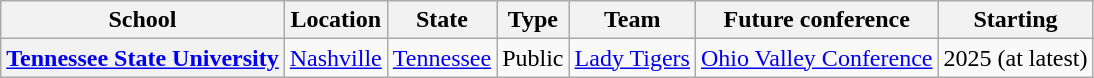<table class="sortable wikitable plainrowheaders">
<tr>
<th scope="col">School</th>
<th scope="col">Location</th>
<th scope="col">State</th>
<th scope="col">Type</th>
<th scope="col">Team</th>
<th scope="col">Future conference</th>
<th scope="col">Starting</th>
</tr>
<tr>
<th scope="row"><a href='#'>Tennessee State University</a></th>
<td><a href='#'>Nashville</a></td>
<td><a href='#'>Tennessee</a></td>
<td>Public</td>
<td><a href='#'>Lady Tigers</a></td>
<td><a href='#'>Ohio Valley Conference</a></td>
<td>2025 (at latest)</td>
</tr>
</table>
